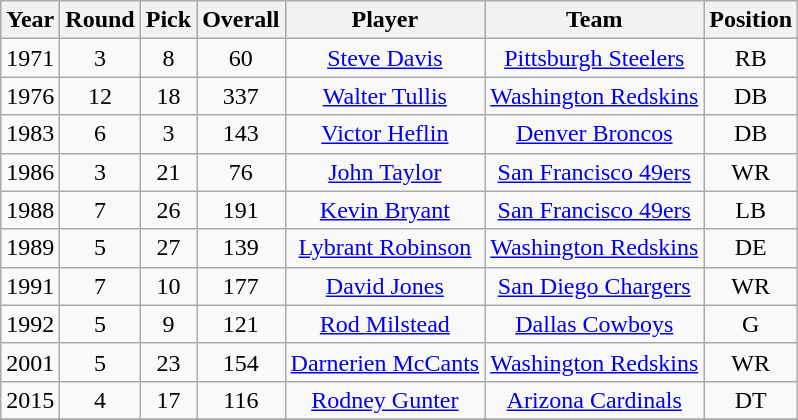<table class="wikitable sortable" style="text-align: center;">
<tr>
<th>Year</th>
<th>Round</th>
<th>Pick</th>
<th>Overall</th>
<th>Player</th>
<th>Team</th>
<th>Position</th>
</tr>
<tr>
<td>1971</td>
<td>3</td>
<td>8</td>
<td>60</td>
<td><a href='#'>Steve Davis</a></td>
<td><a href='#'>Pittsburgh Steelers</a></td>
<td>RB</td>
</tr>
<tr>
<td>1976</td>
<td>12</td>
<td>18</td>
<td>337</td>
<td><a href='#'>Walter Tullis</a></td>
<td><a href='#'>Washington Redskins</a></td>
<td>DB</td>
</tr>
<tr>
<td>1983</td>
<td>6</td>
<td>3</td>
<td>143</td>
<td><a href='#'>Victor Heflin</a></td>
<td><a href='#'>Denver Broncos</a></td>
<td>DB</td>
</tr>
<tr>
<td>1986</td>
<td>3</td>
<td>21</td>
<td>76</td>
<td><a href='#'>John Taylor</a></td>
<td><a href='#'>San Francisco 49ers</a></td>
<td>WR</td>
</tr>
<tr>
<td>1988</td>
<td>7</td>
<td>26</td>
<td>191</td>
<td><a href='#'>Kevin Bryant</a></td>
<td><a href='#'>San Francisco 49ers</a></td>
<td>LB</td>
</tr>
<tr>
<td>1989</td>
<td>5</td>
<td>27</td>
<td>139</td>
<td><a href='#'>Lybrant Robinson</a></td>
<td><a href='#'>Washington Redskins</a></td>
<td>DE</td>
</tr>
<tr>
<td>1991</td>
<td>7</td>
<td>10</td>
<td>177</td>
<td><a href='#'>David Jones</a></td>
<td><a href='#'>San Diego Chargers</a></td>
<td>WR</td>
</tr>
<tr>
<td>1992</td>
<td>5</td>
<td>9</td>
<td>121</td>
<td><a href='#'>Rod Milstead</a></td>
<td><a href='#'>Dallas Cowboys</a></td>
<td>G</td>
</tr>
<tr>
<td>2001</td>
<td>5</td>
<td>23</td>
<td>154</td>
<td><a href='#'>Darnerien McCants</a></td>
<td><a href='#'>Washington Redskins</a></td>
<td>WR</td>
</tr>
<tr>
<td>2015</td>
<td>4</td>
<td>17</td>
<td>116</td>
<td><a href='#'>Rodney Gunter</a></td>
<td><a href='#'>Arizona Cardinals</a></td>
<td>DT</td>
</tr>
<tr>
</tr>
</table>
